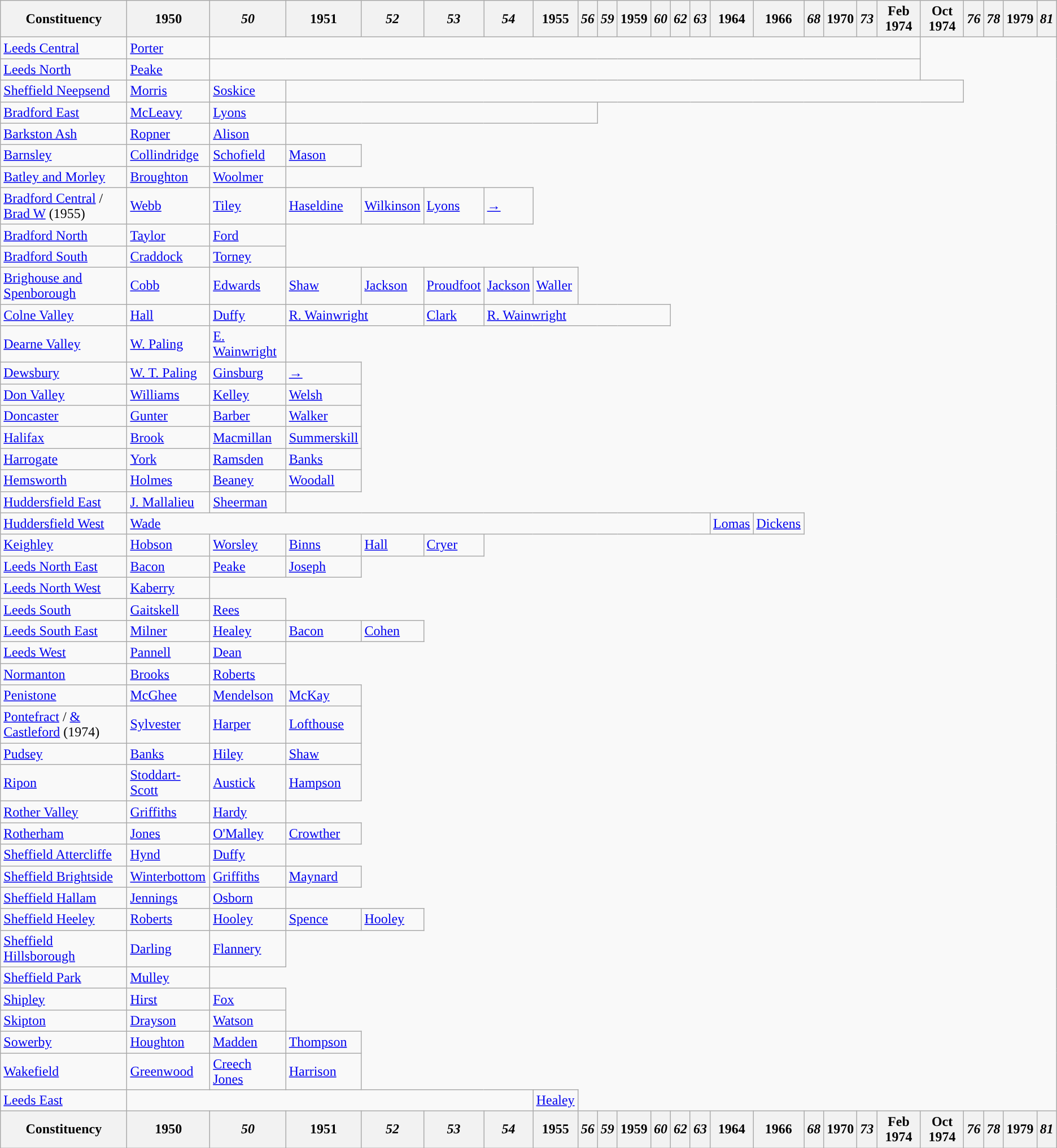<table class="wikitable">
<tr>
<th>Constituency</th>
<th>1950</th>
<th><em>50</em></th>
<th>1951</th>
<th><em>52</em></th>
<th><em>53</em></th>
<th><em>54</em></th>
<th>1955</th>
<th><em>56</em></th>
<th><em>59</em></th>
<th>1959</th>
<th><em>60</em></th>
<th><em>62</em></th>
<th><em>63</em></th>
<th>1964</th>
<th>1966</th>
<th><em>68</em></th>
<th>1970</th>
<th><em>73</em></th>
<th>Feb 1974</th>
<th>Oct 1974</th>
<th><em>76</em></th>
<th><em>78</em></th>
<th>1979</th>
<th><em>81</em></th>
</tr>
<tr>
<td><a href='#'>Leeds Central</a></td>
<td><a href='#'>Porter</a></td>
<td colspan="18"></td>
</tr>
<tr>
<td><a href='#'>Leeds North</a></td>
<td><a href='#'>Peake</a></td>
<td colspan="18"></td>
</tr>
<tr>
<td><a href='#'>Sheffield Neepsend</a></td>
<td><a href='#'>Morris</a></td>
<td><a href='#'>Soskice</a></td>
<td colspan="18"></td>
</tr>
<tr>
<td><a href='#'>Bradford East</a></td>
<td><a href='#'>McLeavy</a></td>
<td><a href='#'>Lyons</a></td>
<td colspan="6"></td>
</tr>
<tr>
<td><a href='#'>Barkston Ash</a></td>
<td><a href='#'>Ropner</a></td>
<td><a href='#'>Alison</a></td>
</tr>
<tr>
<td><a href='#'>Barnsley</a></td>
<td><a href='#'>Collindridge</a></td>
<td><a href='#'>Schofield</a></td>
<td><a href='#'>Mason</a></td>
</tr>
<tr>
<td><a href='#'>Batley and Morley</a></td>
<td><a href='#'>Broughton</a></td>
<td><a href='#'>Woolmer</a></td>
</tr>
<tr>
<td><a href='#'>Bradford Central</a> / <a href='#'>Brad W</a> (1955)</td>
<td><a href='#'>Webb</a></td>
<td><a href='#'>Tiley</a></td>
<td><a href='#'>Haseldine</a></td>
<td><a href='#'>Wilkinson</a></td>
<td><a href='#'>Lyons</a></td>
<td><a href='#'>→</a></td>
</tr>
<tr>
<td><a href='#'>Bradford North</a></td>
<td><a href='#'>Taylor</a></td>
<td><a href='#'>Ford</a></td>
</tr>
<tr>
<td><a href='#'>Bradford South</a></td>
<td><a href='#'>Craddock</a></td>
<td><a href='#'>Torney</a></td>
</tr>
<tr>
<td><a href='#'>Brighouse and Spenborough</a></td>
<td><a href='#'>Cobb</a></td>
<td><a href='#'>Edwards</a></td>
<td><a href='#'>Shaw</a></td>
<td><a href='#'>Jackson</a></td>
<td><a href='#'>Proudfoot</a></td>
<td><a href='#'>Jackson</a></td>
<td><a href='#'>Waller</a></td>
</tr>
<tr>
<td><a href='#'>Colne Valley</a></td>
<td><a href='#'>Hall</a></td>
<td><a href='#'>Duffy</a></td>
<td colspan="2"><a href='#'>R. Wainwright</a></td>
<td><a href='#'>Clark</a></td>
<td colspan="6"><a href='#'>R. Wainwright</a></td>
</tr>
<tr>
<td><a href='#'>Dearne Valley</a></td>
<td><a href='#'>W. Paling</a></td>
<td><a href='#'>E. Wainwright</a></td>
</tr>
<tr>
<td><a href='#'>Dewsbury</a></td>
<td><a href='#'>W. T. Paling</a></td>
<td><a href='#'>Ginsburg</a></td>
<td><a href='#'>→</a></td>
</tr>
<tr>
<td><a href='#'>Don Valley</a></td>
<td><a href='#'>Williams</a></td>
<td><a href='#'>Kelley</a></td>
<td><a href='#'>Welsh</a></td>
</tr>
<tr>
<td><a href='#'>Doncaster</a></td>
<td><a href='#'>Gunter</a></td>
<td><a href='#'>Barber</a></td>
<td><a href='#'>Walker</a></td>
</tr>
<tr>
<td><a href='#'>Halifax</a></td>
<td><a href='#'>Brook</a></td>
<td><a href='#'>Macmillan</a></td>
<td><a href='#'>Summerskill</a></td>
</tr>
<tr>
<td><a href='#'>Harrogate</a></td>
<td><a href='#'>York</a></td>
<td><a href='#'>Ramsden</a></td>
<td><a href='#'>Banks</a></td>
</tr>
<tr>
<td><a href='#'>Hemsworth</a></td>
<td><a href='#'>Holmes</a></td>
<td><a href='#'>Beaney</a></td>
<td><a href='#'>Woodall</a></td>
</tr>
<tr>
<td><a href='#'>Huddersfield East</a></td>
<td><a href='#'>J. Mallalieu</a></td>
<td><a href='#'>Sheerman</a></td>
</tr>
<tr>
<td><a href='#'>Huddersfield West</a></td>
<td colspan="13"><a href='#'>Wade</a></td>
<td><a href='#'>Lomas</a></td>
<td><a href='#'>Dickens</a></td>
</tr>
<tr>
<td><a href='#'>Keighley</a></td>
<td><a href='#'>Hobson</a></td>
<td><a href='#'>Worsley</a></td>
<td><a href='#'>Binns</a></td>
<td><a href='#'>Hall</a></td>
<td><a href='#'>Cryer</a></td>
</tr>
<tr>
<td><a href='#'>Leeds North East</a></td>
<td><a href='#'>Bacon</a></td>
<td><a href='#'>Peake</a></td>
<td><a href='#'>Joseph</a></td>
</tr>
<tr>
<td><a href='#'>Leeds North West</a></td>
<td><a href='#'>Kaberry</a></td>
</tr>
<tr>
<td><a href='#'>Leeds South</a></td>
<td><a href='#'>Gaitskell</a></td>
<td><a href='#'>Rees</a></td>
</tr>
<tr>
<td><a href='#'>Leeds South East</a></td>
<td><a href='#'>Milner</a></td>
<td><a href='#'>Healey</a></td>
<td><a href='#'>Bacon</a></td>
<td><a href='#'>Cohen</a></td>
</tr>
<tr>
<td><a href='#'>Leeds West</a></td>
<td><a href='#'>Pannell</a></td>
<td><a href='#'>Dean</a></td>
</tr>
<tr>
<td><a href='#'>Normanton</a></td>
<td><a href='#'>Brooks</a></td>
<td><a href='#'>Roberts</a></td>
</tr>
<tr>
<td><a href='#'>Penistone</a></td>
<td><a href='#'>McGhee</a></td>
<td><a href='#'>Mendelson</a></td>
<td><a href='#'>McKay</a></td>
</tr>
<tr>
<td><a href='#'>Pontefract</a> / <a href='#'>& Castleford</a> (1974)</td>
<td><a href='#'>Sylvester</a></td>
<td><a href='#'>Harper</a></td>
<td><a href='#'>Lofthouse</a></td>
</tr>
<tr>
<td><a href='#'>Pudsey</a></td>
<td><a href='#'>Banks</a></td>
<td><a href='#'>Hiley</a></td>
<td><a href='#'>Shaw</a></td>
</tr>
<tr>
<td><a href='#'>Ripon</a></td>
<td><a href='#'>Stoddart-Scott</a></td>
<td><a href='#'>Austick</a></td>
<td><a href='#'>Hampson</a></td>
</tr>
<tr>
<td><a href='#'>Rother Valley</a></td>
<td><a href='#'>Griffiths</a></td>
<td><a href='#'>Hardy</a></td>
</tr>
<tr>
<td><a href='#'>Rotherham</a></td>
<td><a href='#'>Jones</a></td>
<td><a href='#'>O'Malley</a></td>
<td><a href='#'>Crowther</a></td>
</tr>
<tr>
<td><a href='#'>Sheffield Attercliffe</a></td>
<td><a href='#'>Hynd</a></td>
<td><a href='#'>Duffy</a></td>
</tr>
<tr>
<td><a href='#'>Sheffield Brightside</a></td>
<td><a href='#'>Winterbottom</a></td>
<td><a href='#'>Griffiths</a></td>
<td><a href='#'>Maynard</a></td>
</tr>
<tr>
<td><a href='#'>Sheffield Hallam</a></td>
<td><a href='#'>Jennings</a></td>
<td><a href='#'>Osborn</a></td>
</tr>
<tr>
<td><a href='#'>Sheffield Heeley</a></td>
<td><a href='#'>Roberts</a></td>
<td><a href='#'>Hooley</a></td>
<td><a href='#'>Spence</a></td>
<td><a href='#'>Hooley</a></td>
</tr>
<tr>
<td><a href='#'>Sheffield Hillsborough</a></td>
<td><a href='#'>Darling</a></td>
<td><a href='#'>Flannery</a></td>
</tr>
<tr>
<td><a href='#'>Sheffield Park</a></td>
<td><a href='#'>Mulley</a></td>
</tr>
<tr>
<td><a href='#'>Shipley</a></td>
<td><a href='#'>Hirst</a></td>
<td><a href='#'>Fox</a></td>
</tr>
<tr>
<td><a href='#'>Skipton</a></td>
<td><a href='#'>Drayson</a></td>
<td><a href='#'>Watson</a></td>
</tr>
<tr>
<td><a href='#'>Sowerby</a></td>
<td><a href='#'>Houghton</a></td>
<td><a href='#'>Madden</a></td>
<td><a href='#'>Thompson</a></td>
</tr>
<tr>
<td><a href='#'>Wakefield</a></td>
<td><a href='#'>Greenwood</a></td>
<td><a href='#'>Creech Jones</a></td>
<td><a href='#'>Harrison</a></td>
</tr>
<tr>
<td><a href='#'>Leeds East</a></td>
<td colspan="6"></td>
<td><a href='#'>Healey</a></td>
</tr>
<tr>
<th>Constituency</th>
<th>1950</th>
<th><em>50</em></th>
<th>1951</th>
<th><em>52</em></th>
<th><em>53</em></th>
<th><em>54</em></th>
<th>1955</th>
<th><em>56</em></th>
<th><em>59</em></th>
<th>1959</th>
<th><em>60</em></th>
<th><em>62</em></th>
<th><em>63</em></th>
<th>1964</th>
<th>1966</th>
<th><em>68</em></th>
<th>1970</th>
<th><em>73</em></th>
<th>Feb 1974</th>
<th>Oct 1974</th>
<th><em>76</em></th>
<th><em>78</em></th>
<th>1979</th>
<th><em>81</em></th>
</tr>
</table>
